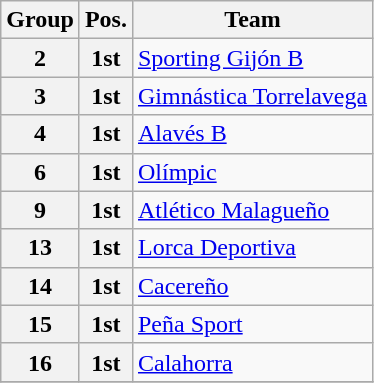<table class="wikitable">
<tr>
<th>Group</th>
<th>Pos.</th>
<th>Team</th>
</tr>
<tr>
<th>2</th>
<th>1st</th>
<td><a href='#'>Sporting Gijón B</a></td>
</tr>
<tr>
<th>3</th>
<th>1st</th>
<td><a href='#'>Gimnástica Torrelavega</a></td>
</tr>
<tr>
<th>4</th>
<th>1st</th>
<td><a href='#'>Alavés B</a></td>
</tr>
<tr>
<th>6</th>
<th>1st</th>
<td><a href='#'>Olímpic</a></td>
</tr>
<tr>
<th>9</th>
<th>1st</th>
<td><a href='#'>Atlético Malagueño</a></td>
</tr>
<tr>
<th>13</th>
<th>1st</th>
<td><a href='#'>Lorca Deportiva</a></td>
</tr>
<tr>
<th>14</th>
<th>1st</th>
<td><a href='#'>Cacereño</a></td>
</tr>
<tr>
<th>15</th>
<th>1st</th>
<td><a href='#'>Peña Sport</a></td>
</tr>
<tr>
<th>16</th>
<th>1st</th>
<td><a href='#'>Calahorra</a></td>
</tr>
<tr>
</tr>
</table>
